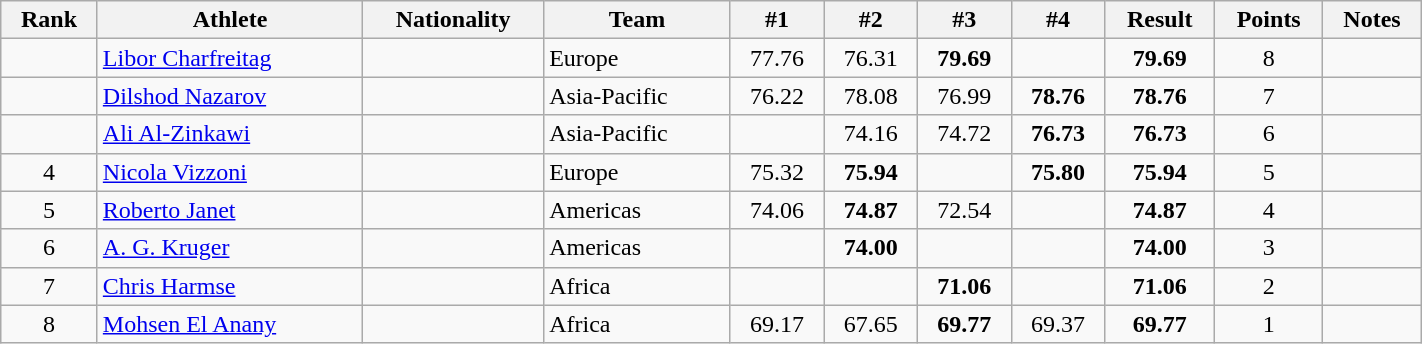<table class="wikitable sortable" style="text-align:center" width="75%">
<tr>
<th>Rank</th>
<th>Athlete</th>
<th>Nationality</th>
<th>Team</th>
<th>#1</th>
<th>#2</th>
<th>#3</th>
<th>#4</th>
<th>Result</th>
<th>Points</th>
<th>Notes</th>
</tr>
<tr>
<td></td>
<td align="left"><a href='#'>Libor Charfreitag</a></td>
<td align=left></td>
<td align=left>Europe</td>
<td>77.76</td>
<td>76.31</td>
<td><strong>79.69</strong></td>
<td></td>
<td><strong>79.69</strong></td>
<td>8</td>
<td></td>
</tr>
<tr>
<td></td>
<td align="left"><a href='#'>Dilshod Nazarov</a></td>
<td align=left></td>
<td align=left>Asia-Pacific</td>
<td>76.22</td>
<td>78.08</td>
<td>76.99</td>
<td><strong>78.76</strong></td>
<td><strong>78.76</strong></td>
<td>7</td>
<td></td>
</tr>
<tr>
<td></td>
<td align="left"><a href='#'>Ali Al-Zinkawi</a></td>
<td align=left></td>
<td align=left>Asia-Pacific</td>
<td></td>
<td>74.16</td>
<td>74.72</td>
<td><strong>76.73</strong></td>
<td><strong>76.73</strong></td>
<td>6</td>
<td></td>
</tr>
<tr>
<td>4</td>
<td align="left"><a href='#'>Nicola Vizzoni</a></td>
<td align=left></td>
<td align=left>Europe</td>
<td>75.32</td>
<td><strong>75.94</strong></td>
<td></td>
<td><strong>75.80</strong></td>
<td><strong>75.94</strong></td>
<td>5</td>
<td></td>
</tr>
<tr>
<td>5</td>
<td align="left"><a href='#'>Roberto Janet</a></td>
<td align=left></td>
<td align=left>Americas</td>
<td>74.06</td>
<td><strong>74.87</strong></td>
<td>72.54</td>
<td></td>
<td><strong>74.87</strong></td>
<td>4</td>
<td></td>
</tr>
<tr>
<td>6</td>
<td align="left"><a href='#'>A. G. Kruger</a></td>
<td align=left></td>
<td align=left>Americas</td>
<td></td>
<td><strong>74.00</strong></td>
<td></td>
<td></td>
<td><strong>74.00</strong></td>
<td>3</td>
<td></td>
</tr>
<tr>
<td>7</td>
<td align="left"><a href='#'>Chris Harmse</a></td>
<td align=left></td>
<td align=left>Africa</td>
<td></td>
<td></td>
<td><strong>71.06</strong></td>
<td></td>
<td><strong>71.06</strong></td>
<td>2</td>
<td></td>
</tr>
<tr>
<td>8</td>
<td align="left"><a href='#'>Mohsen El Anany</a></td>
<td align=left></td>
<td align=left>Africa</td>
<td>69.17</td>
<td>67.65</td>
<td><strong>69.77</strong></td>
<td>69.37</td>
<td><strong>69.77</strong></td>
<td>1</td>
<td></td>
</tr>
</table>
